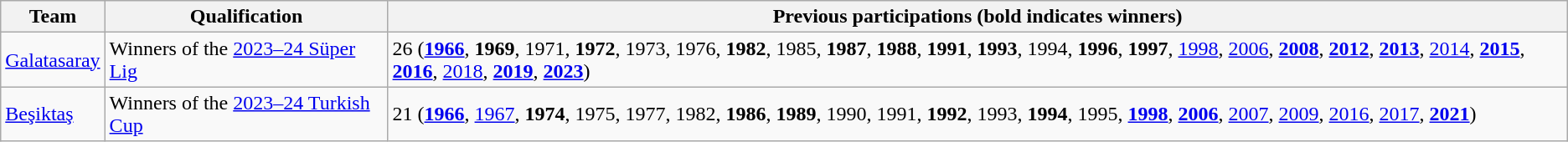<table class="wikitable">
<tr>
<th>Team</th>
<th>Qualification</th>
<th>Previous participations (bold indicates winners)</th>
</tr>
<tr>
<td><a href='#'>Galatasaray</a></td>
<td>Winners of the <a href='#'>2023–24 Süper Lig</a></td>
<td>26 (<strong><a href='#'>1966</a></strong>, <strong>1969</strong>, 1971, <strong>1972</strong>, 1973, 1976, <strong>1982</strong>, 1985, <strong>1987</strong>, <strong>1988</strong>, <strong>1991</strong>, <strong>1993</strong>, 1994, <strong>1996</strong>, <strong>1997</strong>, <a href='#'>1998</a>, <a href='#'>2006</a>, <strong><a href='#'>2008</a></strong>, <strong><a href='#'>2012</a></strong>, <strong><a href='#'>2013</a></strong>, <a href='#'>2014</a>, <strong><a href='#'>2015</a></strong>, <strong><a href='#'>2016</a></strong>, <a href='#'>2018</a>, <strong><a href='#'>2019</a></strong>, <strong><a href='#'>2023</a></strong>)</td>
</tr>
<tr>
<td><a href='#'>Beşiktaş</a></td>
<td>Winners of the <a href='#'>2023–24 Turkish Cup</a></td>
<td>21 (<strong><a href='#'>1966</a></strong>, <a href='#'>1967</a>, <strong>1974</strong>, 1975, 1977, 1982, <strong>1986</strong>, <strong>1989</strong>, 1990, 1991, <strong>1992</strong>, 1993, <strong>1994</strong>, 1995, <strong><a href='#'>1998</a></strong>, <strong><a href='#'>2006</a></strong>, <a href='#'>2007</a>, <a href='#'>2009</a>, <a href='#'>2016</a>, <a href='#'>2017</a>, <strong><a href='#'>2021</a></strong>)</td>
</tr>
</table>
